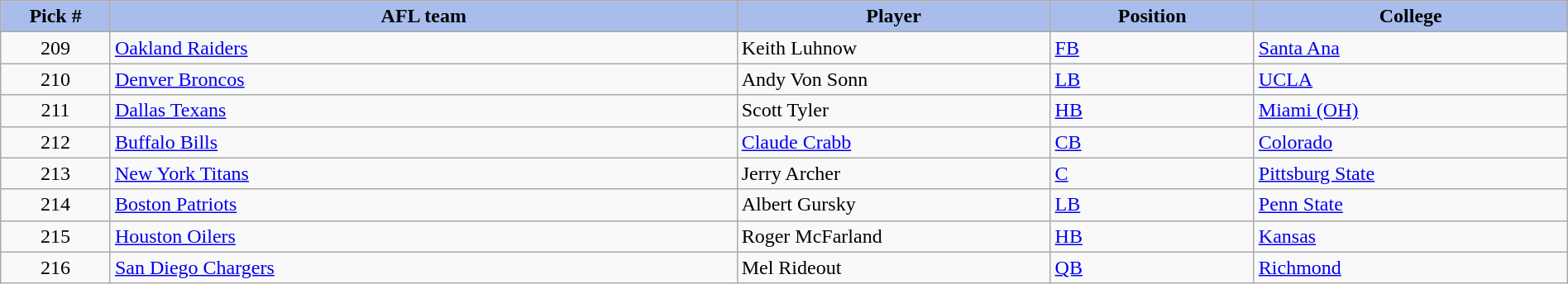<table class="wikitable sortable sortable" style="width: 100%">
<tr>
<th style="background:#A8BDEC;" width=7%>Pick #</th>
<th width=40% style="background:#A8BDEC;">AFL team</th>
<th width=20% style="background:#A8BDEC;">Player</th>
<th width=13% style="background:#A8BDEC;">Position</th>
<th style="background:#A8BDEC;">College</th>
</tr>
<tr>
<td align="center">209</td>
<td><a href='#'>Oakland Raiders</a></td>
<td>Keith Luhnow</td>
<td><a href='#'>FB</a></td>
<td><a href='#'>Santa Ana</a></td>
</tr>
<tr>
<td align="center">210</td>
<td><a href='#'>Denver Broncos</a></td>
<td>Andy Von Sonn</td>
<td><a href='#'>LB</a></td>
<td><a href='#'>UCLA</a></td>
</tr>
<tr>
<td align="center">211</td>
<td><a href='#'>Dallas Texans</a></td>
<td>Scott Tyler</td>
<td><a href='#'>HB</a></td>
<td><a href='#'>Miami (OH)</a></td>
</tr>
<tr>
<td align="center">212</td>
<td><a href='#'>Buffalo Bills</a></td>
<td><a href='#'>Claude Crabb</a></td>
<td><a href='#'>CB</a></td>
<td><a href='#'>Colorado</a></td>
</tr>
<tr>
<td align="center">213</td>
<td><a href='#'>New York Titans</a></td>
<td>Jerry Archer</td>
<td><a href='#'>C</a></td>
<td><a href='#'>Pittsburg State</a></td>
</tr>
<tr>
<td align="center">214</td>
<td><a href='#'>Boston Patriots</a></td>
<td>Albert Gursky</td>
<td><a href='#'>LB</a></td>
<td><a href='#'>Penn State</a></td>
</tr>
<tr>
<td align="center">215</td>
<td><a href='#'>Houston Oilers</a></td>
<td>Roger McFarland</td>
<td><a href='#'>HB</a></td>
<td><a href='#'>Kansas</a></td>
</tr>
<tr>
<td align="center">216</td>
<td><a href='#'>San Diego Chargers</a></td>
<td>Mel Rideout</td>
<td><a href='#'>QB</a></td>
<td><a href='#'>Richmond</a></td>
</tr>
</table>
